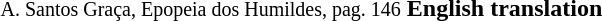<table border=0>
<tr>
<td valign=top><br><small>A. Santos Graça, Epopeia dos Humildes, pag. 146</small></td>
<td valign=top><br><strong>English translation</strong></td>
</tr>
</table>
